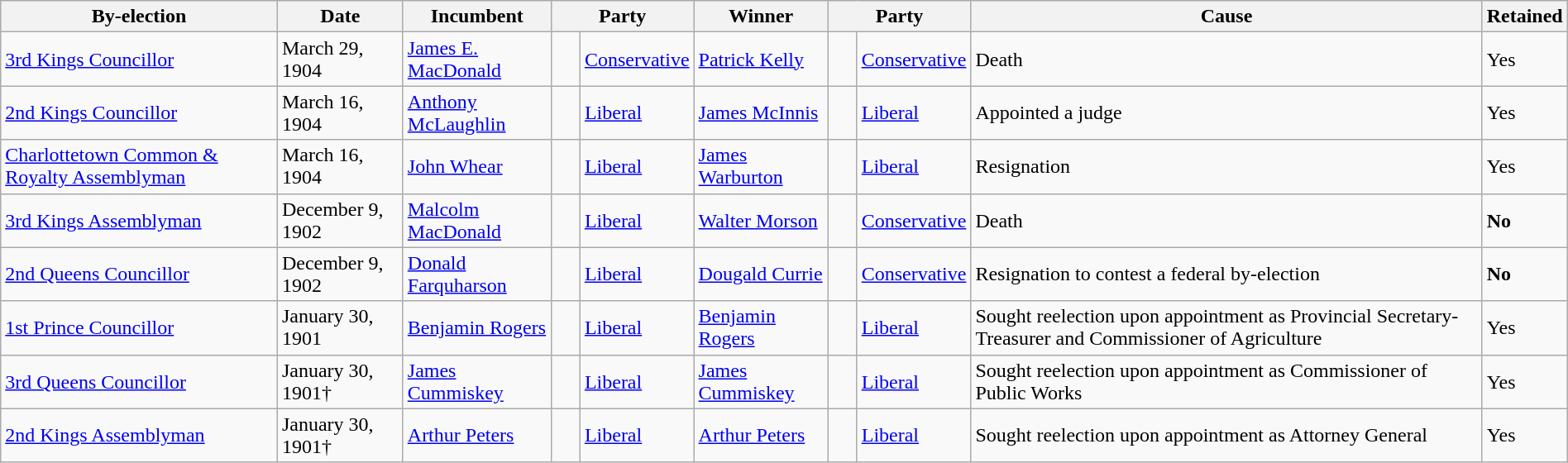<table class=wikitable style="width:100%">
<tr>
<th>By-election</th>
<th>Date</th>
<th>Incumbent</th>
<th colspan=2>Party</th>
<th>Winner</th>
<th colspan=2>Party</th>
<th>Cause</th>
<th>Retained</th>
</tr>
<tr>
<td><a href='#'>3rd Kings Councillor</a></td>
<td>March 29, 1904</td>
<td><a href='#'>James E. MacDonald</a></td>
<td>    </td>
<td><a href='#'>Conservative</a></td>
<td><a href='#'>Patrick Kelly</a></td>
<td>    </td>
<td><a href='#'>Conservative</a></td>
<td>Death</td>
<td>Yes</td>
</tr>
<tr>
<td><a href='#'>2nd Kings Councillor</a></td>
<td>March 16, 1904</td>
<td><a href='#'>Anthony McLaughlin</a></td>
<td>    </td>
<td><a href='#'>Liberal</a></td>
<td><a href='#'>James McInnis</a></td>
<td>    </td>
<td><a href='#'>Liberal</a></td>
<td>Appointed a judge</td>
<td>Yes</td>
</tr>
<tr>
<td><a href='#'>Charlottetown Common & Royalty Assemblyman</a></td>
<td>March 16, 1904</td>
<td><a href='#'>John Whear</a></td>
<td>    </td>
<td><a href='#'>Liberal</a></td>
<td><a href='#'>James Warburton</a></td>
<td>    </td>
<td><a href='#'>Liberal</a></td>
<td>Resignation</td>
<td>Yes</td>
</tr>
<tr>
<td><a href='#'>3rd Kings Assemblyman</a></td>
<td>December 9, 1902</td>
<td><a href='#'>Malcolm MacDonald</a></td>
<td>    </td>
<td><a href='#'>Liberal</a></td>
<td><a href='#'>Walter Morson</a></td>
<td>    </td>
<td><a href='#'>Conservative</a></td>
<td>Death</td>
<td><strong>No</strong></td>
</tr>
<tr>
<td><a href='#'>2nd Queens Councillor</a></td>
<td>December 9, 1902</td>
<td><a href='#'>Donald Farquharson</a></td>
<td>    </td>
<td><a href='#'>Liberal</a></td>
<td><a href='#'>Dougald Currie</a></td>
<td>    </td>
<td><a href='#'>Conservative</a></td>
<td>Resignation to contest a federal by-election</td>
<td><strong>No</strong></td>
</tr>
<tr>
<td><a href='#'>1st Prince Councillor</a></td>
<td>January 30, 1901</td>
<td><a href='#'>Benjamin Rogers</a></td>
<td>    </td>
<td><a href='#'>Liberal</a></td>
<td><a href='#'>Benjamin Rogers</a></td>
<td>    </td>
<td><a href='#'>Liberal</a></td>
<td>Sought reelection upon appointment as Provincial Secretary-Treasurer and Commissioner of Agriculture</td>
<td>Yes</td>
</tr>
<tr>
<td><a href='#'>3rd Queens Councillor</a></td>
<td>January 30, 1901†</td>
<td><a href='#'>James Cummiskey</a></td>
<td>    </td>
<td><a href='#'>Liberal</a></td>
<td><a href='#'>James Cummiskey</a></td>
<td>    </td>
<td><a href='#'>Liberal</a></td>
<td>Sought reelection upon appointment as Commissioner of Public Works</td>
<td>Yes</td>
</tr>
<tr>
<td><a href='#'>2nd Kings Assemblyman</a></td>
<td>January 30, 1901†</td>
<td><a href='#'>Arthur Peters</a></td>
<td>    </td>
<td><a href='#'>Liberal</a></td>
<td><a href='#'>Arthur Peters</a></td>
<td>    </td>
<td><a href='#'>Liberal</a></td>
<td>Sought reelection upon appointment as Attorney General</td>
<td>Yes</td>
</tr>
</table>
